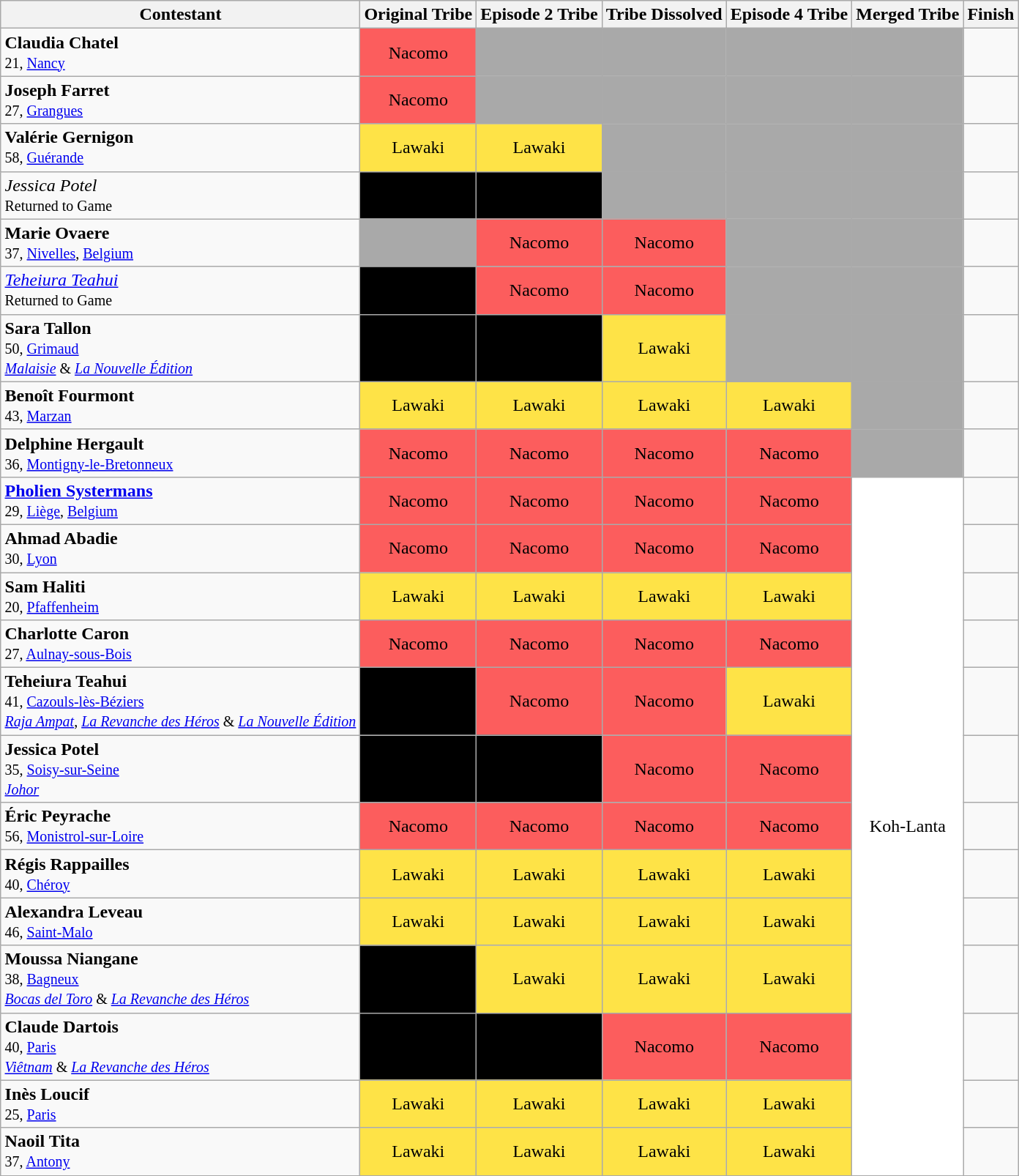<table class="wikitable" style="margin:auto; text-align:center">
<tr>
<th>Contestant</th>
<th>Original Tribe</th>
<th>Episode 2 Tribe</th>
<th>Tribe Dissolved</th>
<th>Episode 4 Tribe</th>
<th>Merged Tribe</th>
<th>Finish</th>
</tr>
<tr>
<td style="text-align: left;"><strong>Claudia Chatel</strong><br><small>21, <a href='#'>Nancy</a></small></td>
<td bgcolor="#fc5d5d">Nacomo</td>
<td bgcolor="darkgrey"></td>
<td bgcolor="darkgrey"></td>
<td bgcolor="darkgrey"></td>
<td bgcolor="darkgrey"></td>
<td></td>
</tr>
<tr>
<td style="text-align: left;"><strong>Joseph Farret</strong><br><small>27, <a href='#'>Grangues</a></small></td>
<td bgcolor="#fc5d5d">Nacomo</td>
<td bgcolor="darkgrey"></td>
<td bgcolor="darkgrey"></td>
<td bgcolor="darkgrey"></td>
<td bgcolor="darkgrey"></td>
<td></td>
</tr>
<tr>
<td style="text-align: left;"><strong>Valérie Gernigon</strong><br><small>58, <a href='#'>Guérande</a></small></td>
<td bgcolor="#fee347">Lawaki</td>
<td bgcolor="#fee347">Lawaki</td>
<td bgcolor="darkgrey"></td>
<td bgcolor="darkgrey"></td>
<td bgcolor="darkgrey"></td>
<td></td>
</tr>
<tr>
<td style="text-align: left;"><em>Jessica Potel</em><br><small>Returned to Game</small></td>
<td bgcolor="black"><span>Héros</span></td>
<td bgcolor="black"><span>Héros</span></td>
<td bgcolor="darkgrey"></td>
<td bgcolor="darkgrey"></td>
<td bgcolor="darkgrey"></td>
<td></td>
</tr>
<tr>
<td style="text-align: left;"><strong>Marie Ovaere</strong><br><small>37, <a href='#'>Nivelles</a>, <a href='#'>Belgium</a></small></td>
<td bgcolor="darkgrey"></td>
<td bgcolor="#fc5d5d">Nacomo</td>
<td bgcolor="#fc5d5d">Nacomo</td>
<td bgcolor="darkgrey"></td>
<td bgcolor="darkgrey"></td>
<td></td>
</tr>
<tr>
<td style="text-align: left;"><em><a href='#'>Teheiura Teahui</a></em><br><small>Returned to Game</small></td>
<td bgcolor="black"><span>Héros</span></td>
<td bgcolor="#fc5d5d">Nacomo</td>
<td bgcolor="#fc5d5d">Nacomo</td>
<td bgcolor="darkgrey"></td>
<td bgcolor="darkgrey"></td>
<td></td>
</tr>
<tr>
<td style="text-align: left;"><strong>Sara Tallon</strong><br><small>50, <a href='#'>Grimaud</a><br><em><a href='#'>Malaisie</a></em> & <em><a href='#'>La Nouvelle Édition</a></em></small></td>
<td bgcolor="black"><span>Héros</span></td>
<td bgcolor="black"><span>Héros</span></td>
<td bgcolor="#fee347">Lawaki</td>
<td bgcolor="darkgrey"></td>
<td bgcolor="darkgrey"></td>
<td></td>
</tr>
<tr>
<td style="text-align: left;"><strong>Benoît Fourmont</strong><br><small>43, <a href='#'>Marzan</a></small></td>
<td bgcolor="#fee347">Lawaki</td>
<td bgcolor="#fee347">Lawaki</td>
<td bgcolor="#fee347">Lawaki</td>
<td bgcolor="#fee347">Lawaki</td>
<td bgcolor="darkgrey"></td>
<td></td>
</tr>
<tr>
<td style="text-align: left;"><strong>Delphine Hergault</strong><br><small>36, <a href='#'>Montigny-le-Bretonneux</a></small></td>
<td bgcolor="#fc5d5d">Nacomo</td>
<td bgcolor="#fc5d5d">Nacomo</td>
<td bgcolor="#fc5d5d">Nacomo</td>
<td bgcolor="#fc5d5d">Nacomo</td>
<td bgcolor="darkgrey"></td>
<td></td>
</tr>
<tr>
<td style="text-align: left;"><strong><a href='#'>Pholien Systermans</a></strong><br><small>29, <a href='#'>Liège</a>, <a href='#'>Belgium</a></small></td>
<td bgcolor="#fc5d5d">Nacomo</td>
<td bgcolor="#fc5d5d">Nacomo</td>
<td bgcolor="#fc5d5d">Nacomo</td>
<td bgcolor="#fc5d5d">Nacomo</td>
<td rowspan="13" bgcolor="white">Koh-Lanta</td>
<td></td>
</tr>
<tr>
<td style="text-align: left;"><strong>Ahmad Abadie</strong><br><small>30, <a href='#'>Lyon</a></small></td>
<td bgcolor="#fc5d5d">Nacomo</td>
<td bgcolor="#fc5d5d">Nacomo</td>
<td bgcolor="#fc5d5d">Nacomo</td>
<td bgcolor="#fc5d5d">Nacomo</td>
<td></td>
</tr>
<tr>
<td style="text-align: left;"><strong>Sam Haliti</strong><br><small>20, <a href='#'>Pfaffenheim</a></small></td>
<td bgcolor="#fee347">Lawaki</td>
<td bgcolor="#fee347">Lawaki</td>
<td bgcolor="#fee347">Lawaki</td>
<td bgcolor="#fee347">Lawaki</td>
<td></td>
</tr>
<tr>
<td style="text-align: left;"><strong>Charlotte Caron</strong><br><small>27, <a href='#'>Aulnay-sous-Bois</a></small></td>
<td bgcolor="#fc5d5d">Nacomo</td>
<td bgcolor="#fc5d5d">Nacomo</td>
<td bgcolor="#fc5d5d">Nacomo</td>
<td bgcolor="#fc5d5d">Nacomo</td>
<td></td>
</tr>
<tr>
<td style="text-align: left;"><strong>Teheiura Teahui</strong><br><small>41, <a href='#'>Cazouls-lès-Béziers</a><br><em><a href='#'>Raja Ampat</a></em>, <em><a href='#'>La Revanche des Héros</a></em> & <em><a href='#'>La Nouvelle Édition</a></em></small></td>
<td bgcolor="black"><span>Héros</span></td>
<td bgcolor="#fc5d5d">Nacomo</td>
<td bgcolor="#fc5d5d">Nacomo</td>
<td bgcolor="#fee347">Lawaki</td>
<td></td>
</tr>
<tr>
<td style="text-align: left;"><strong>Jessica Potel</strong><br><small>35, <a href='#'>Soisy-sur-Seine</a><br><em><a href='#'>Johor</a></em></small></td>
<td bgcolor="black"><span>Héros</span></td>
<td bgcolor="black"><span>Héros</span></td>
<td bgcolor="#fc5d5d">Nacomo</td>
<td bgcolor="#fc5d5d">Nacomo</td>
<td></td>
</tr>
<tr>
<td style="text-align: left;"><strong>Éric Peyrache</strong><br><small>56, <a href='#'>Monistrol-sur-Loire</a></small></td>
<td bgcolor="#fc5d5d">Nacomo</td>
<td bgcolor="#fc5d5d">Nacomo</td>
<td bgcolor="#fc5d5d">Nacomo</td>
<td bgcolor="#fc5d5d">Nacomo</td>
<td></td>
</tr>
<tr>
<td style="text-align: left;"><strong>Régis Rappailles</strong><br><small>40, <a href='#'>Chéroy</a></small></td>
<td bgcolor="#fee347">Lawaki</td>
<td bgcolor="#fee347">Lawaki</td>
<td bgcolor="#fee347">Lawaki</td>
<td bgcolor="#fee347">Lawaki</td>
<td></td>
</tr>
<tr>
<td style="text-align: left;"><strong>Alexandra Leveau</strong><br><small>46, <a href='#'>Saint-Malo</a></small></td>
<td bgcolor="#fee347">Lawaki</td>
<td bgcolor="#fee347">Lawaki</td>
<td bgcolor="#fee347">Lawaki</td>
<td bgcolor="#fee347">Lawaki</td>
<td></td>
</tr>
<tr>
<td style="text-align: left;"><strong>Moussa Niangane</strong><br><small>38, <a href='#'>Bagneux</a><br><em><a href='#'>Bocas del Toro</a></em> & <em><a href='#'>La Revanche des Héros</a></em></small></td>
<td bgcolor="black"><span>Héros</span></td>
<td bgcolor="#fee347">Lawaki</td>
<td bgcolor="#fee347">Lawaki</td>
<td bgcolor="#fee347">Lawaki</td>
<td></td>
</tr>
<tr>
<td style="text-align: left;"><strong>Claude Dartois</strong><br><small>40, <a href='#'>Paris</a><br><em><a href='#'>Viêtnam</a></em> & <em><a href='#'>La Revanche des Héros</a></em></small></td>
<td bgcolor="black"><span>Héros</span></td>
<td bgcolor="black"><span>Héros</span></td>
<td bgcolor="#fc5d5d">Nacomo</td>
<td bgcolor="#fc5d5d">Nacomo</td>
<td></td>
</tr>
<tr>
<td style="text-align: left;"><strong>Inès Loucif</strong><br><small>25, <a href='#'>Paris</a></small></td>
<td bgcolor="#fee347">Lawaki</td>
<td bgcolor="#fee347">Lawaki</td>
<td bgcolor="#fee347">Lawaki</td>
<td bgcolor="#fee347">Lawaki</td>
<td></td>
</tr>
<tr>
<td style="text-align: left;"><strong>Naoil Tita</strong><br><small>37, <a href='#'>Antony</a></small></td>
<td bgcolor="#fee347">Lawaki</td>
<td bgcolor="#fee347">Lawaki</td>
<td bgcolor="#fee347">Lawaki</td>
<td bgcolor="#fee347">Lawaki</td>
<td bgcolor=""></td>
</tr>
<tr>
</tr>
</table>
